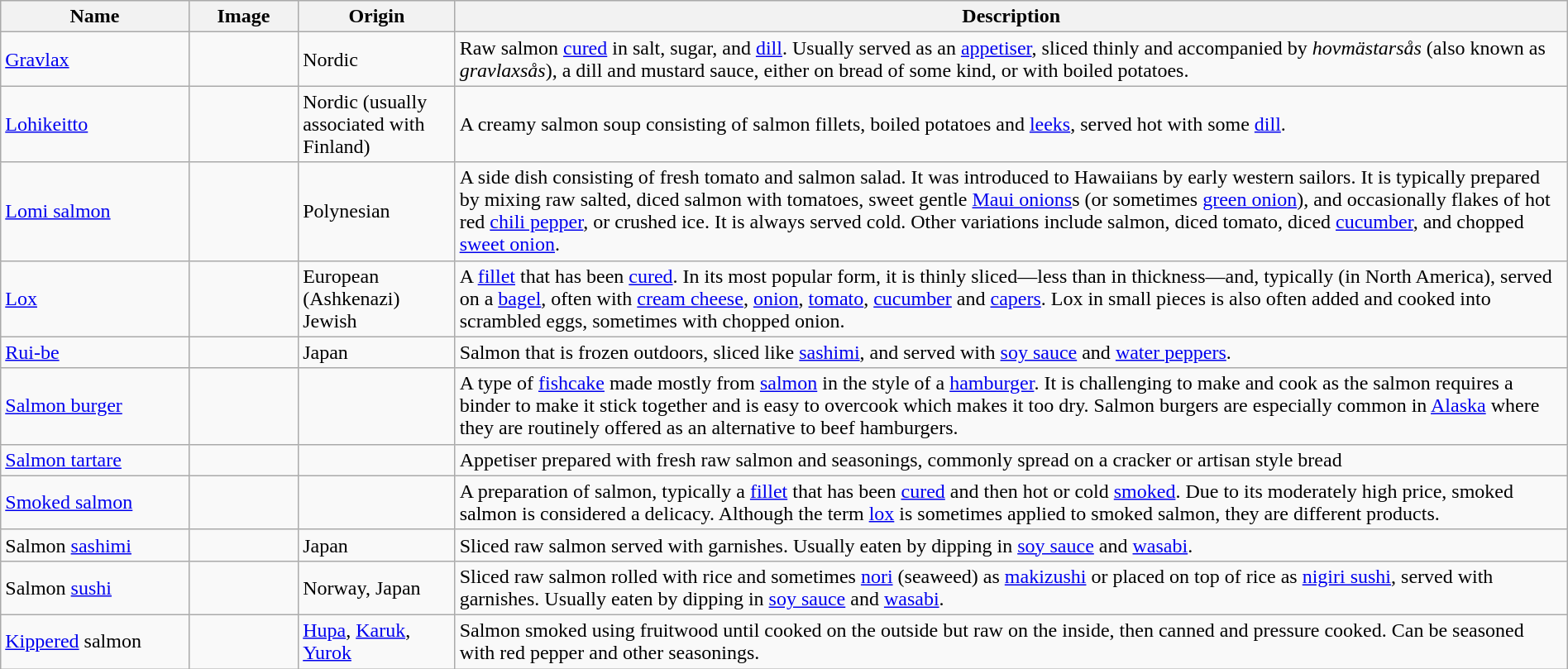<table class="wikitable sortable" style="width:100%;">
<tr>
<th style="width:12%;">Name</th>
<th style="width:7%;">Image</th>
<th style="width:10%;">Origin</th>
<th>Description</th>
</tr>
<tr>
<td><a href='#'>Gravlax</a></td>
<td></td>
<td>Nordic</td>
<td>Raw salmon <a href='#'>cured</a> in salt, sugar, and <a href='#'>dill</a>. Usually served as an <a href='#'>appetiser</a>, sliced thinly and accompanied by <em>hovmästarsås</em> (also known as <em>gravlaxsås</em>), a dill and mustard sauce, either on bread of some kind, or with boiled potatoes.</td>
</tr>
<tr>
<td><a href='#'>Lohikeitto</a></td>
<td></td>
<td>Nordic (usually associated with Finland)</td>
<td>A creamy salmon soup consisting of salmon fillets, boiled potatoes and <a href='#'>leeks</a>, served hot with some <a href='#'>dill</a>.</td>
</tr>
<tr>
<td><a href='#'>Lomi salmon</a></td>
<td></td>
<td>Polynesian</td>
<td>A side dish consisting of fresh tomato and salmon salad. It was introduced to Hawaiians by early western sailors. It is typically prepared by mixing raw salted, diced salmon with tomatoes, sweet gentle <a href='#'>Maui onions</a>s (or sometimes <a href='#'>green onion</a>), and occasionally flakes of hot red <a href='#'>chili pepper</a>, or crushed ice. It is always served cold. Other variations include salmon, diced tomato, diced <a href='#'>cucumber</a>, and chopped <a href='#'>sweet onion</a>.</td>
</tr>
<tr>
<td><a href='#'>Lox</a></td>
<td></td>
<td>European (Ashkenazi) Jewish</td>
<td>A <a href='#'>fillet</a> that has been <a href='#'>cured</a>. In its most popular form, it is thinly sliced—less than  in thickness—and, typically (in North America), served on a <a href='#'>bagel</a>, often with <a href='#'>cream cheese</a>, <a href='#'>onion</a>, <a href='#'>tomato</a>, <a href='#'>cucumber</a> and <a href='#'>capers</a>.  Lox in small pieces is also often added and cooked into scrambled eggs, sometimes with chopped onion.</td>
</tr>
<tr>
<td><a href='#'>Rui-be</a></td>
<td></td>
<td>Japan</td>
<td>Salmon that is frozen outdoors, sliced like <a href='#'>sashimi</a>, and served with <a href='#'>soy sauce</a> and <a href='#'>water peppers</a>.</td>
</tr>
<tr>
<td><a href='#'>Salmon burger</a></td>
<td></td>
<td></td>
<td>A type of <a href='#'>fishcake</a> made mostly from <a href='#'>salmon</a> in the style of a <a href='#'>hamburger</a>. It is challenging to make and cook as the salmon requires a binder to make it stick together and is easy to overcook which makes it too dry.  Salmon burgers are especially common in <a href='#'>Alaska</a> where they are routinely offered as an alternative to beef hamburgers.</td>
</tr>
<tr>
<td><a href='#'>Salmon tartare</a></td>
<td></td>
<td></td>
<td>Appetiser prepared with fresh raw salmon and seasonings, commonly spread on a cracker or artisan style bread</td>
</tr>
<tr>
<td><a href='#'>Smoked salmon</a></td>
<td></td>
<td></td>
<td>A preparation of salmon, typically a <a href='#'>fillet</a> that has been <a href='#'>cured</a> and then hot or cold <a href='#'>smoked</a>. Due to its moderately high price, smoked salmon is considered a delicacy. Although the term <a href='#'>lox</a> is sometimes applied to smoked salmon, they are different products.</td>
</tr>
<tr>
<td>Salmon <a href='#'>sashimi</a></td>
<td></td>
<td>Japan</td>
<td>Sliced raw salmon served with garnishes. Usually eaten by dipping in <a href='#'>soy sauce</a> and <a href='#'>wasabi</a>.</td>
</tr>
<tr>
<td>Salmon <a href='#'>sushi</a></td>
<td></td>
<td>Norway, Japan</td>
<td>Sliced raw salmon rolled with rice and sometimes <a href='#'>nori</a> (seaweed) as <a href='#'>makizushi</a> or placed on top of rice as <a href='#'>nigiri sushi</a>, served with garnishes. Usually eaten by dipping in <a href='#'>soy sauce</a> and <a href='#'>wasabi</a>.</td>
</tr>
<tr>
<td><a href='#'>Kippered</a> salmon</td>
<td></td>
<td><a href='#'>Hupa</a>, <a href='#'>Karuk</a>, <a href='#'>Yurok</a></td>
<td>Salmon smoked using fruitwood until cooked on the outside but raw on the inside, then canned and pressure cooked. Can be seasoned with red pepper and other seasonings.</td>
</tr>
</table>
